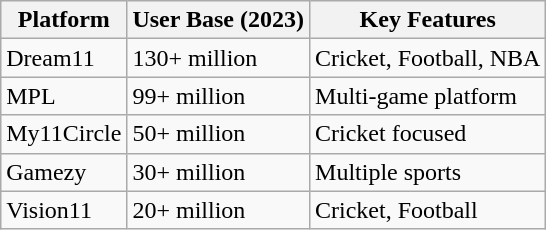<table class="wikitable">
<tr>
<th>Platform</th>
<th>User Base (2023)</th>
<th>Key Features</th>
</tr>
<tr>
<td>Dream11</td>
<td>130+ million</td>
<td>Cricket, Football, NBA</td>
</tr>
<tr>
<td>MPL</td>
<td>99+ million</td>
<td>Multi-game platform</td>
</tr>
<tr>
<td>My11Circle</td>
<td>50+ million</td>
<td>Cricket focused</td>
</tr>
<tr>
<td>Gamezy</td>
<td>30+ million</td>
<td>Multiple sports</td>
</tr>
<tr>
<td>Vision11</td>
<td>20+ million</td>
<td>Cricket, Football</td>
</tr>
</table>
